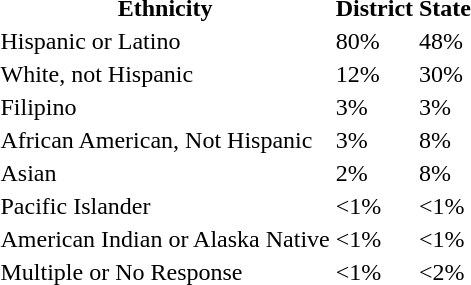<table>
<tr>
<th>Ethnicity</th>
<th>District</th>
<th>State</th>
<th></th>
</tr>
<tr>
<td>Hispanic or Latino</td>
<td>80%</td>
<td>48%</td>
</tr>
<tr>
<td>White, not Hispanic</td>
<td>12%</td>
<td>30%</td>
</tr>
<tr>
<td>Filipino</td>
<td>3%</td>
<td>3%</td>
</tr>
<tr>
<td>African American, Not Hispanic</td>
<td>3%</td>
<td>8%</td>
</tr>
<tr>
<td>Asian</td>
<td>2%</td>
<td>8%</td>
</tr>
<tr>
<td>Pacific Islander</td>
<td><1%</td>
<td><1%</td>
</tr>
<tr>
<td>American Indian or Alaska Native</td>
<td><1%</td>
<td><1%</td>
</tr>
<tr>
<td>Multiple or No Response</td>
<td><1%</td>
<td><2%</td>
</tr>
<tr>
</tr>
</table>
